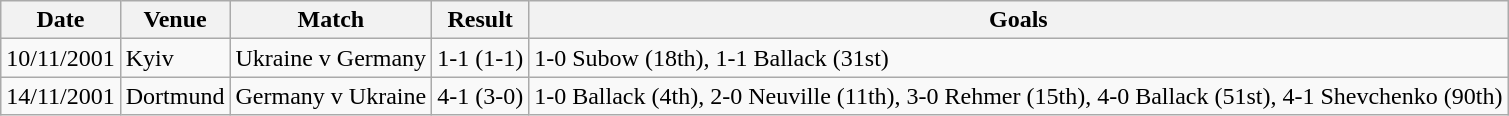<table class="wikitable">
<tr>
<th>Date</th>
<th>Venue</th>
<th>Match</th>
<th>Result</th>
<th>Goals</th>
</tr>
<tr>
<td>10/11/2001</td>
<td>Kyiv</td>
<td>Ukraine v Germany</td>
<td>1-1 (1-1)</td>
<td>1-0 Subow (18th), 1-1 Ballack (31st)</td>
</tr>
<tr>
<td>14/11/2001</td>
<td>Dortmund</td>
<td>Germany v Ukraine</td>
<td>4-1 (3-0)</td>
<td>1-0 Ballack (4th), 2-0 Neuville (11th), 3-0 Rehmer (15th), 4-0 Ballack (51st), 4-1 Shevchenko (90th)</td>
</tr>
</table>
